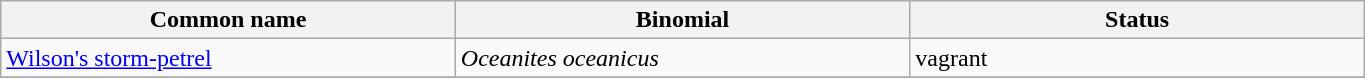<table width=72% class="wikitable">
<tr>
<th width=24%>Common name</th>
<th width=24%>Binomial</th>
<th width=24%>Status</th>
</tr>
<tr>
<td><a href='#'>Wilson's storm-petrel</a></td>
<td><em>Oceanites oceanicus</em></td>
<td>vagrant</td>
</tr>
<tr>
</tr>
</table>
